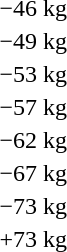<table>
<tr>
<td rowspan=2>−46 kg</td>
<td rowspan=2></td>
<td rowspan=2></td>
<td></td>
</tr>
<tr>
<td></td>
</tr>
<tr>
<td rowspan=2>−49 kg</td>
<td rowspan=2></td>
<td rowspan=2></td>
<td></td>
</tr>
<tr>
<td></td>
</tr>
<tr>
<td rowspan=2>−53 kg</td>
<td rowspan=2></td>
<td rowspan=2></td>
<td></td>
</tr>
<tr>
<td></td>
</tr>
<tr>
<td rowspan=2>−57 kg</td>
<td rowspan=2></td>
<td rowspan=2></td>
<td></td>
</tr>
<tr>
<td></td>
</tr>
<tr>
<td rowspan=2>−62 kg</td>
<td rowspan=2></td>
<td rowspan=2></td>
<td></td>
</tr>
<tr>
<td></td>
</tr>
<tr>
<td rowspan=2>−67 kg</td>
<td rowspan=2></td>
<td rowspan=2></td>
<td></td>
</tr>
<tr>
<td></td>
</tr>
<tr>
<td rowspan=2>−73 kg</td>
<td rowspan=2></td>
<td rowspan=2></td>
<td></td>
</tr>
<tr>
<td></td>
</tr>
<tr>
<td rowspan=2>+73 kg</td>
<td rowspan=2></td>
<td rowspan=2></td>
<td></td>
</tr>
<tr>
<td></td>
</tr>
</table>
